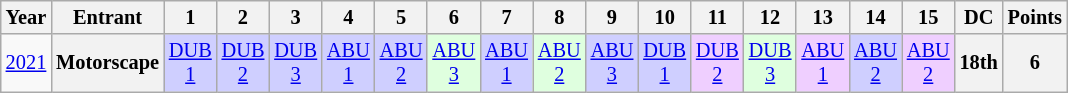<table class="wikitable" style="text-align:center; font-size:85%">
<tr>
<th>Year</th>
<th>Entrant</th>
<th>1</th>
<th>2</th>
<th>3</th>
<th>4</th>
<th>5</th>
<th>6</th>
<th>7</th>
<th>8</th>
<th>9</th>
<th>10</th>
<th>11</th>
<th>12</th>
<th>13</th>
<th>14</th>
<th>15</th>
<th>DC</th>
<th>Points</th>
</tr>
<tr>
<td><a href='#'>2021</a></td>
<th>Motorscape</th>
<td style="background:#CFCFFF;"><a href='#'>DUB<br>1</a><br></td>
<td style="background:#CFCFFF;"><a href='#'>DUB<br>2</a><br></td>
<td style="background:#CFCFFF;"><a href='#'>DUB<br>3</a><br></td>
<td style="background:#CFCFFF;"><a href='#'>ABU<br>1</a><br></td>
<td style="background:#CFCFFF;"><a href='#'>ABU<br>2</a><br></td>
<td style="background:#DFFFDF;"><a href='#'>ABU<br>3</a><br></td>
<td style="background:#CFCFFF;"><a href='#'>ABU<br>1</a><br></td>
<td style="background:#DFFFDF;"><a href='#'>ABU<br>2</a><br></td>
<td style="background:#CFCFFF;"><a href='#'>ABU<br>3</a><br></td>
<td style="background:#CFCFFF;"><a href='#'>DUB<br>1</a><br></td>
<td style="background:#EFCFFF;"><a href='#'>DUB<br>2</a><br></td>
<td style="background:#DFFFDF;"><a href='#'>DUB<br>3</a><br></td>
<td style="background:#EFCFFF;"><a href='#'>ABU<br>1</a><br></td>
<td style="background:#CFCFFF;"><a href='#'>ABU<br>2</a><br></td>
<td style="background:#EFCFFF;"><a href='#'>ABU<br>2</a><br></td>
<th>18th</th>
<th>6</th>
</tr>
</table>
